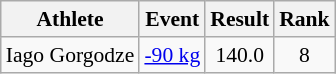<table class="wikitable" style="font-size:90%">
<tr>
<th>Athlete</th>
<th>Event</th>
<th>Result</th>
<th>Rank</th>
</tr>
<tr>
<td>Iago Gorgodze</td>
<td><a href='#'>-90 kg</a></td>
<td align="center">140.0</td>
<td align="center">8</td>
</tr>
</table>
